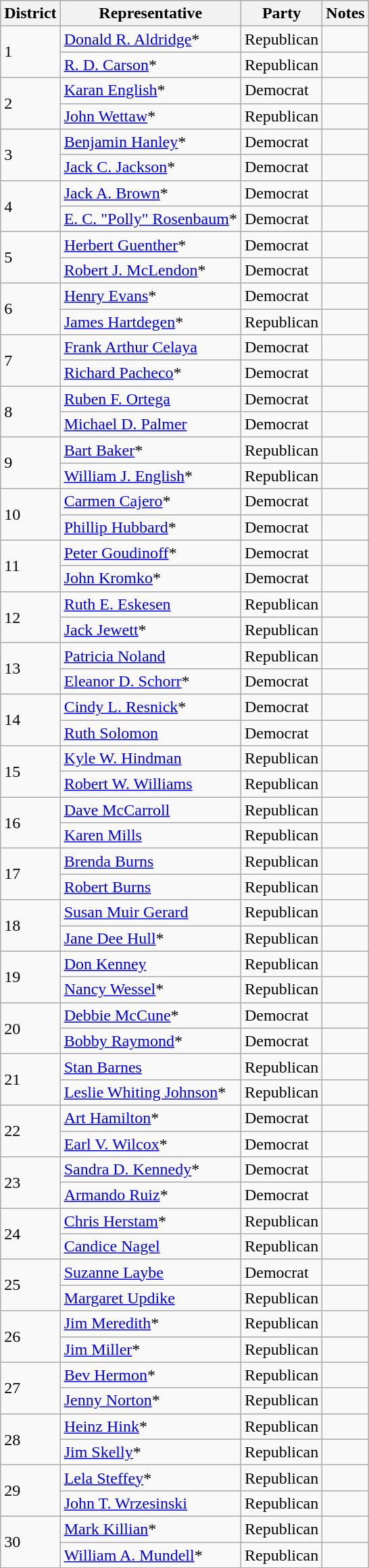<table class="wikitable">
<tr>
<th>District</th>
<th>Representative</th>
<th>Party</th>
<th>Notes</th>
</tr>
<tr>
<td rowspan="2">1</td>
<td><a href='#'>Donald R. Aldridge</a>*</td>
<td>Republican</td>
<td></td>
</tr>
<tr>
<td><a href='#'>R. D. Carson</a>*</td>
<td>Republican</td>
<td></td>
</tr>
<tr>
<td rowspan="2">2</td>
<td><a href='#'>Karan English</a>*</td>
<td>Democrat</td>
<td></td>
</tr>
<tr>
<td><a href='#'>John Wettaw</a>*</td>
<td>Republican</td>
<td></td>
</tr>
<tr>
<td rowspan="2">3</td>
<td><a href='#'>Benjamin Hanley</a>*</td>
<td>Democrat</td>
<td></td>
</tr>
<tr>
<td><a href='#'>Jack C. Jackson</a>*</td>
<td>Democrat</td>
<td></td>
</tr>
<tr>
<td rowspan="2">4</td>
<td><a href='#'>Jack A. Brown</a>*</td>
<td>Democrat</td>
<td></td>
</tr>
<tr>
<td><a href='#'>E. C. "Polly" Rosenbaum</a>*</td>
<td>Democrat</td>
<td></td>
</tr>
<tr>
<td rowspan="2">5</td>
<td><a href='#'>Herbert Guenther</a>*</td>
<td>Democrat</td>
<td></td>
</tr>
<tr>
<td><a href='#'>Robert J. McLendon</a>*</td>
<td>Democrat</td>
<td></td>
</tr>
<tr>
<td rowspan="2">6</td>
<td><a href='#'>Henry Evans</a>*</td>
<td>Democrat</td>
<td></td>
</tr>
<tr>
<td><a href='#'>James Hartdegen</a>*</td>
<td>Republican</td>
<td></td>
</tr>
<tr>
<td rowspan="2">7</td>
<td><a href='#'>Frank Arthur Celaya</a></td>
<td>Democrat</td>
<td></td>
</tr>
<tr>
<td><a href='#'>Richard Pacheco</a>*</td>
<td>Democrat</td>
<td></td>
</tr>
<tr>
<td rowspan="2">8</td>
<td><a href='#'>Ruben F. Ortega</a></td>
<td>Democrat</td>
<td></td>
</tr>
<tr>
<td><a href='#'>Michael D. Palmer</a></td>
<td>Democrat</td>
<td></td>
</tr>
<tr>
<td rowspan="2">9</td>
<td><a href='#'>Bart Baker</a>*</td>
<td>Republican</td>
<td></td>
</tr>
<tr>
<td><a href='#'>William J. English</a>*</td>
<td>Republican</td>
<td></td>
</tr>
<tr>
<td rowspan="2">10</td>
<td><a href='#'>Carmen Cajero</a>*</td>
<td>Democrat</td>
<td></td>
</tr>
<tr>
<td><a href='#'>Phillip Hubbard</a>*</td>
<td>Democrat</td>
<td></td>
</tr>
<tr>
<td rowspan="2">11</td>
<td><a href='#'>Peter Goudinoff</a>*</td>
<td>Democrat</td>
<td></td>
</tr>
<tr>
<td><a href='#'>John Kromko</a>*</td>
<td>Democrat</td>
<td></td>
</tr>
<tr>
<td rowspan="2">12</td>
<td><a href='#'>Ruth E. Eskesen</a></td>
<td>Republican</td>
<td></td>
</tr>
<tr>
<td><a href='#'>Jack Jewett</a>*</td>
<td>Republican</td>
<td></td>
</tr>
<tr>
<td rowspan="2">13</td>
<td><a href='#'>Patricia Noland</a></td>
<td>Republican</td>
<td></td>
</tr>
<tr>
<td><a href='#'>Eleanor D. Schorr</a>*</td>
<td>Democrat</td>
<td></td>
</tr>
<tr>
<td rowspan="2">14</td>
<td><a href='#'>Cindy L. Resnick</a>*</td>
<td>Democrat</td>
<td></td>
</tr>
<tr>
<td><a href='#'>Ruth Solomon</a></td>
<td>Democrat</td>
<td></td>
</tr>
<tr>
<td rowspan="2">15</td>
<td><a href='#'>Kyle W. Hindman</a></td>
<td>Republican</td>
<td></td>
</tr>
<tr>
<td><a href='#'>Robert W. Williams</a></td>
<td>Republican</td>
<td></td>
</tr>
<tr>
<td rowspan="2">16</td>
<td><a href='#'>Dave McCarroll</a></td>
<td>Republican</td>
<td></td>
</tr>
<tr>
<td><a href='#'>Karen Mills</a></td>
<td>Republican</td>
<td></td>
</tr>
<tr>
<td rowspan="2">17</td>
<td><a href='#'>Brenda Burns</a></td>
<td>Republican</td>
<td></td>
</tr>
<tr>
<td><a href='#'>Robert Burns</a></td>
<td>Republican</td>
<td></td>
</tr>
<tr>
<td rowspan="2">18</td>
<td><a href='#'>Susan Muir Gerard</a></td>
<td>Republican</td>
<td></td>
</tr>
<tr>
<td><a href='#'>Jane Dee Hull</a>*</td>
<td>Republican</td>
<td></td>
</tr>
<tr>
<td rowspan="2">19</td>
<td><a href='#'>Don Kenney</a></td>
<td>Republican</td>
<td></td>
</tr>
<tr>
<td><a href='#'>Nancy Wessel</a>*</td>
<td>Republican</td>
<td></td>
</tr>
<tr>
<td rowspan="2">20</td>
<td><a href='#'>Debbie McCune</a>*</td>
<td>Democrat</td>
<td></td>
</tr>
<tr>
<td><a href='#'>Bobby Raymond</a>*</td>
<td>Democrat</td>
<td></td>
</tr>
<tr>
<td rowspan="2">21</td>
<td><a href='#'>Stan Barnes</a></td>
<td>Republican</td>
<td></td>
</tr>
<tr>
<td><a href='#'>Leslie Whiting Johnson</a>*</td>
<td>Republican</td>
<td></td>
</tr>
<tr>
<td rowspan="2">22</td>
<td><a href='#'>Art Hamilton</a>*</td>
<td>Democrat</td>
<td></td>
</tr>
<tr>
<td><a href='#'>Earl V. Wilcox</a>*</td>
<td>Democrat</td>
<td></td>
</tr>
<tr>
<td rowspan="2">23</td>
<td><a href='#'>Sandra D. Kennedy</a>*</td>
<td>Democrat</td>
<td></td>
</tr>
<tr>
<td><a href='#'>Armando Ruiz</a>*</td>
<td>Democrat</td>
<td></td>
</tr>
<tr>
<td rowspan="2">24</td>
<td><a href='#'>Chris Herstam</a>*</td>
<td>Republican</td>
<td></td>
</tr>
<tr>
<td><a href='#'>Candice Nagel</a></td>
<td>Republican</td>
<td></td>
</tr>
<tr>
<td rowspan="2">25</td>
<td><a href='#'>Suzanne Laybe</a></td>
<td>Democrat</td>
<td></td>
</tr>
<tr>
<td><a href='#'>Margaret Updike</a></td>
<td>Republican</td>
<td></td>
</tr>
<tr>
<td rowspan="2">26</td>
<td><a href='#'>Jim Meredith</a>*</td>
<td>Republican</td>
<td></td>
</tr>
<tr>
<td><a href='#'>Jim Miller</a>*</td>
<td>Republican</td>
<td></td>
</tr>
<tr>
<td rowspan="2">27</td>
<td><a href='#'>Bev Hermon</a>*</td>
<td>Republican</td>
<td></td>
</tr>
<tr>
<td><a href='#'>Jenny Norton</a>*</td>
<td>Republican</td>
<td></td>
</tr>
<tr>
<td rowspan="2">28</td>
<td><a href='#'>Heinz Hink</a>*</td>
<td>Republican</td>
<td></td>
</tr>
<tr>
<td><a href='#'>Jim Skelly</a>*</td>
<td>Republican</td>
<td></td>
</tr>
<tr>
<td rowspan="2">29</td>
<td><a href='#'>Lela Steffey</a>*</td>
<td>Republican</td>
<td></td>
</tr>
<tr>
<td><a href='#'>John T. Wrzesinski</a></td>
<td>Republican</td>
<td></td>
</tr>
<tr>
<td rowspan="2">30</td>
<td><a href='#'>Mark Killian</a>*</td>
<td>Republican</td>
<td></td>
</tr>
<tr>
<td><a href='#'>William A. Mundell</a>*</td>
<td>Republican</td>
<td></td>
</tr>
<tr>
</tr>
</table>
